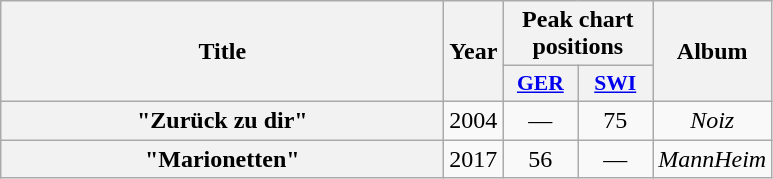<table class="wikitable plainrowheaders" style="text-align:center;">
<tr>
<th scope="col" rowspan="2" style="width:18em;">Title</th>
<th scope="col" rowspan="2">Year</th>
<th scope="col" colspan="2">Peak chart positions</th>
<th scope="col" rowspan="2">Album</th>
</tr>
<tr>
<th style="width:3em;font-size:90%;"><a href='#'>GER</a><br></th>
<th style="width:3em;font-size:90%;"><a href='#'>SWI</a><br></th>
</tr>
<tr>
<th scope="row">"Zurück zu dir"</th>
<td>2004</td>
<td>—</td>
<td>75</td>
<td><em>Noiz</em></td>
</tr>
<tr>
<th scope="row">"Marionetten"</th>
<td>2017</td>
<td>56</td>
<td>—</td>
<td><em>MannHeim</em></td>
</tr>
</table>
